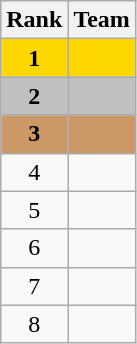<table class="wikitable" style="text-align:center">
<tr>
<th>Rank</th>
<th>Team</th>
</tr>
<tr bgcolor="gold">
<td><strong>1</strong></td>
<td align="left"><strong></strong></td>
</tr>
<tr bgcolor="silver">
<td><strong>2</strong></td>
<td align="left"><strong></strong></td>
</tr>
<tr bgcolor="#CC9966">
<td><strong>3</strong></td>
<td align="left"><strong></strong></td>
</tr>
<tr>
<td>4</td>
<td align="left"></td>
</tr>
<tr>
<td>5</td>
<td align="left"></td>
</tr>
<tr>
<td>6</td>
<td align="left"></td>
</tr>
<tr>
<td>7</td>
<td align="left"></td>
</tr>
<tr>
<td>8</td>
<td align="left"></td>
</tr>
</table>
